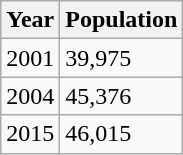<table class="wikitable">
<tr>
<th>Year</th>
<th>Population</th>
</tr>
<tr>
<td>2001</td>
<td>39,975</td>
</tr>
<tr>
<td>2004</td>
<td>45,376</td>
</tr>
<tr>
<td>2015</td>
<td>46,015</td>
</tr>
</table>
